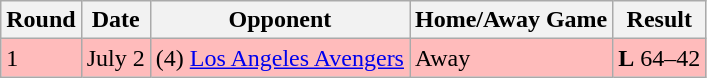<table class="wikitable">
<tr>
<th>Round</th>
<th>Date</th>
<th>Opponent</th>
<th>Home/Away Game</th>
<th>Result</th>
</tr>
<tr bgcolor="ffbbbb">
<td>1</td>
<td>July 2</td>
<td>(4) <a href='#'>Los Angeles Avengers</a></td>
<td>Away</td>
<td><strong>L</strong> 64–42</td>
</tr>
</table>
